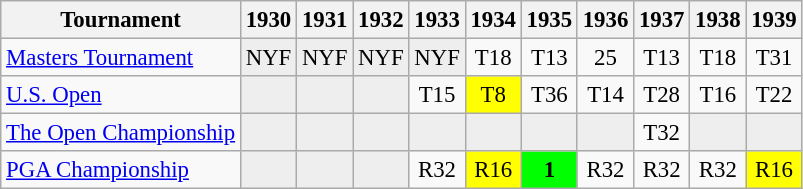<table class="wikitable" style="font-size:95%;text-align:center;">
<tr>
<th>Tournament</th>
<th>1930</th>
<th>1931</th>
<th>1932</th>
<th>1933</th>
<th>1934</th>
<th>1935</th>
<th>1936</th>
<th>1937</th>
<th>1938</th>
<th>1939</th>
</tr>
<tr>
<td align=left><a href='#'>Masters Tournament</a></td>
<td style="background:#eeeeee;">NYF</td>
<td style="background:#eeeeee;">NYF</td>
<td style="background:#eeeeee;">NYF</td>
<td style="background:#eeeeee;">NYF</td>
<td>T18</td>
<td>T13</td>
<td>25</td>
<td>T13</td>
<td>T18</td>
<td>T31</td>
</tr>
<tr>
<td align=left><a href='#'>U.S. Open</a></td>
<td style="background:#eeeeee;"></td>
<td style="background:#eeeeee;"></td>
<td style="background:#eeeeee;"></td>
<td>T15</td>
<td style="background:yellow;">T8</td>
<td>T36</td>
<td>T14</td>
<td>T28</td>
<td>T16</td>
<td>T22</td>
</tr>
<tr>
<td align=left><a href='#'>The Open Championship</a></td>
<td style="background:#eeeeee;"></td>
<td style="background:#eeeeee;"></td>
<td style="background:#eeeeee;"></td>
<td style="background:#eeeeee;"></td>
<td style="background:#eeeeee;"></td>
<td style="background:#eeeeee;"></td>
<td style="background:#eeeeee;"></td>
<td>T32</td>
<td style="background:#eeeeee;"></td>
<td style="background:#eeeeee;"></td>
</tr>
<tr>
<td align=left><a href='#'>PGA Championship</a></td>
<td style="background:#eeeeee;"></td>
<td style="background:#eeeeee;"></td>
<td style="background:#eeeeee;"></td>
<td>R32</td>
<td style="background:yellow;">R16</td>
<td style="background:lime;"><strong>1</strong></td>
<td>R32</td>
<td>R32</td>
<td>R32</td>
<td style="background:yellow;">R16</td>
</tr>
</table>
